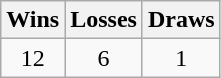<table class="wikitable">
<tr>
<th>Wins</th>
<th>Losses</th>
<th>Draws</th>
</tr>
<tr>
<td align="center">12</td>
<td align="center">6</td>
<td align="center">1</td>
</tr>
</table>
